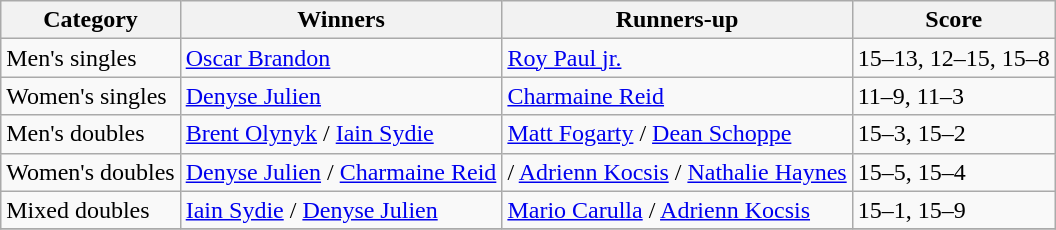<table class=wikitable style="white-space:nowrap;">
<tr>
<th>Category</th>
<th>Winners</th>
<th>Runners-up</th>
<th>Score</th>
</tr>
<tr>
<td>Men's singles</td>
<td> <a href='#'>Oscar Brandon</a></td>
<td> <a href='#'>Roy Paul jr.</a></td>
<td>15–13, 12–15, 15–8</td>
</tr>
<tr>
<td>Women's singles</td>
<td>  <a href='#'>Denyse Julien</a></td>
<td>  <a href='#'>Charmaine Reid</a></td>
<td>11–9, 11–3</td>
</tr>
<tr>
<td>Men's doubles</td>
<td>  <a href='#'>Brent Olynyk</a> / <a href='#'>Iain Sydie</a></td>
<td>  <a href='#'>Matt Fogarty</a> / <a href='#'>Dean Schoppe</a></td>
<td>15–3, 15–2</td>
</tr>
<tr>
<td>Women's doubles</td>
<td>  <a href='#'>Denyse Julien</a> / <a href='#'>Charmaine Reid</a></td>
<td>/  <a href='#'>Adrienn Kocsis</a> / <a href='#'>Nathalie Haynes</a></td>
<td>15–5, 15–4</td>
</tr>
<tr>
<td>Mixed doubles</td>
<td>  <a href='#'>Iain Sydie</a> / <a href='#'>Denyse Julien</a></td>
<td>  <a href='#'>Mario Carulla</a> / <a href='#'>Adrienn Kocsis</a></td>
<td>15–1, 15–9</td>
</tr>
<tr>
</tr>
</table>
